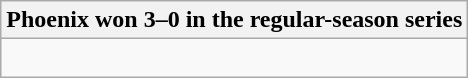<table class="wikitable collapsible collapsed">
<tr>
<th>Phoenix won 3–0 in the regular-season series</th>
</tr>
<tr>
<td><br>

</td>
</tr>
</table>
